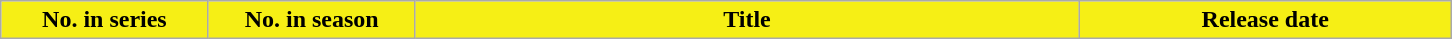<table class="wikitable plainrowheaders mw-collapsible mw-collapsed">
<tr>
<th style="background:#F6EF15; color: black; width:10%;">No. in series</th>
<th style="background:#F6EF15; color: black; width:10%;">No. in season</th>
<th style="background:#F6EF15; color: black; width:32%;">Title</th>
<th style="background:#F6EF15; color: black; width:18%;">Release date<br>

























</th>
</tr>
</table>
